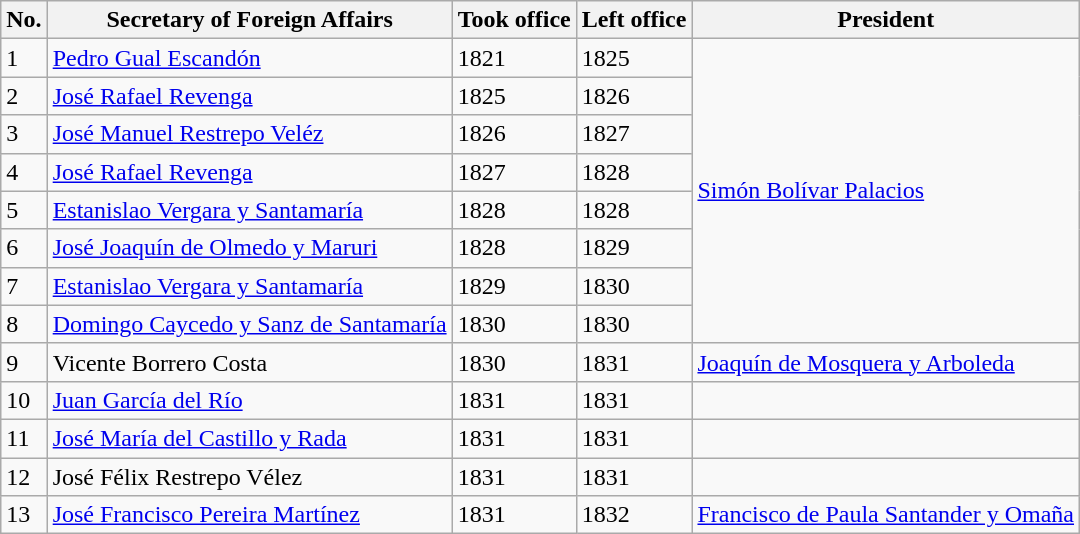<table class="wikitable">
<tr>
<th>No.</th>
<th>Secretary of Foreign Affairs</th>
<th>Took office</th>
<th>Left office</th>
<th>President</th>
</tr>
<tr>
<td>1</td>
<td><a href='#'>Pedro Gual Escandón</a></td>
<td>1821</td>
<td>1825</td>
<td rowspan="8"><a href='#'>Simón Bolívar Palacios</a></td>
</tr>
<tr>
<td>2</td>
<td><a href='#'>José Rafael Revenga</a></td>
<td>1825</td>
<td>1826</td>
</tr>
<tr>
<td>3</td>
<td><a href='#'>José Manuel Restrepo Veléz</a></td>
<td>1826</td>
<td>1827</td>
</tr>
<tr>
<td>4</td>
<td><a href='#'>José Rafael Revenga</a></td>
<td>1827</td>
<td>1828</td>
</tr>
<tr>
<td>5</td>
<td><a href='#'>Estanislao Vergara y Santamaría</a></td>
<td>1828</td>
<td>1828</td>
</tr>
<tr>
<td>6</td>
<td><a href='#'>José Joaquín de Olmedo y Maruri</a></td>
<td>1828</td>
<td>1829</td>
</tr>
<tr>
<td>7</td>
<td><a href='#'>Estanislao Vergara y Santamaría</a></td>
<td>1829</td>
<td>1830</td>
</tr>
<tr>
<td>8</td>
<td><a href='#'>Domingo Caycedo y Sanz de Santamaría</a></td>
<td>1830</td>
<td>1830</td>
</tr>
<tr>
<td>9</td>
<td>Vicente Borrero Costa</td>
<td>1830</td>
<td>1831</td>
<td><a href='#'>Joaquín de Mosquera y Arboleda</a></td>
</tr>
<tr>
<td>10</td>
<td><a href='#'>Juan García del Río</a></td>
<td>1831</td>
<td>1831</td>
<td></td>
</tr>
<tr>
<td>11</td>
<td><a href='#'>José María del Castillo y Rada</a></td>
<td>1831</td>
<td>1831</td>
<td></td>
</tr>
<tr>
<td>12</td>
<td>José Félix Restrepo Vélez</td>
<td>1831</td>
<td>1831</td>
<td></td>
</tr>
<tr>
<td>13</td>
<td><a href='#'>José Francisco Pereira Martínez</a></td>
<td>1831</td>
<td>1832</td>
<td><a href='#'>Francisco de Paula Santander y Omaña</a></td>
</tr>
</table>
